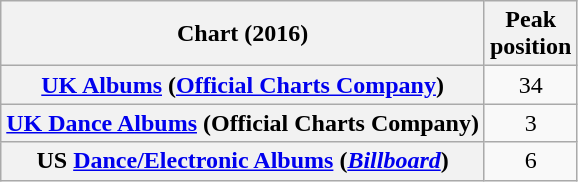<table class="wikitable sortable plainrowheaders" style="text-align:center">
<tr>
<th scope="col">Chart (2016)</th>
<th scope="col">Peak<br>position</th>
</tr>
<tr>
<th scope="row"><a href='#'>UK Albums</a> (<a href='#'>Official Charts Company</a>)</th>
<td>34</td>
</tr>
<tr>
<th scope="row"><a href='#'>UK Dance Albums</a> (Official Charts Company)</th>
<td>3</td>
</tr>
<tr>
<th scope="row">US <a href='#'>Dance/Electronic Albums</a> (<em><a href='#'>Billboard</a></em>)</th>
<td>6</td>
</tr>
</table>
